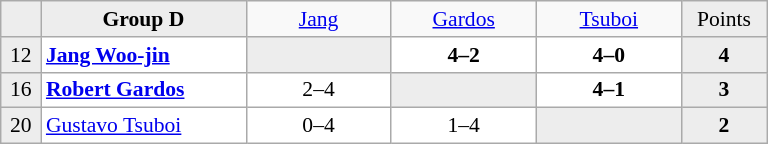<table class="wikitable" style="font-size:90%">
<tr style="text-align:center;">
<td style="background-color:#ededed;" width="20"></td>
<td style="background-color:#ededed;" width="130" style="text-align:center;"><strong>Group D</strong></td>
<td width="90"> <a href='#'>Jang</a></td>
<td width="90"> <a href='#'>Gardos</a></td>
<td width="90"> <a href='#'>Tsuboi</a></td>
<td style="background-color:#ededed;" width="50">Points</td>
</tr>
<tr style="text-align:center;background-color:#ffffff;">
<td style="background-color:#ededed;">12</td>
<td style="text-align:left;"> <strong><a href='#'>Jang Woo-jin</a></strong></td>
<td style="background-color:#ededed;"></td>
<td><strong>4–2</strong></td>
<td><strong>4–0</strong></td>
<td style="background-color:#ededed;"><strong>4</strong></td>
</tr>
<tr style="text-align:center;background-color:#ffffff;">
<td style="background-color:#ededed;">16</td>
<td style="text-align:left;"> <strong><a href='#'>Robert Gardos</a></strong></td>
<td>2–4</td>
<td style="background-color:#ededed;"></td>
<td><strong>4–1</strong></td>
<td style="background-color:#ededed;"><strong>3</strong></td>
</tr>
<tr style="text-align:center;background-color:#ffffff;">
<td style="background-color:#ededed;">20</td>
<td style="text-align:left;"> <a href='#'>Gustavo Tsuboi</a></td>
<td>0–4</td>
<td>1–4</td>
<td style="background-color:#ededed;"></td>
<td style="background-color:#ededed;"><strong>2</strong></td>
</tr>
</table>
